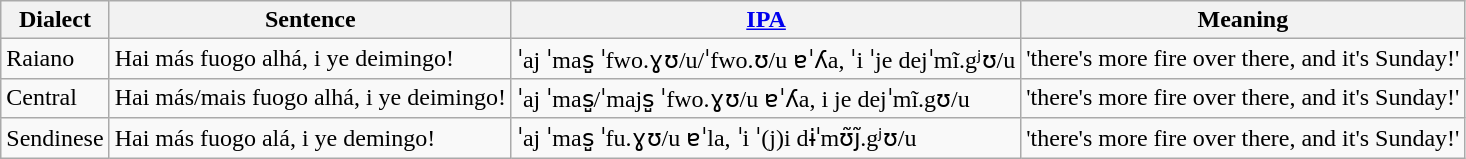<table class="wikitable">
<tr>
<th>Dialect</th>
<th>Sentence</th>
<th><a href='#'>IPA</a></th>
<th>Meaning</th>
</tr>
<tr>
<td>Raiano</td>
<td>Hai más fuogo alhá, i ye deimingo!</td>
<td>ˈaj ˈmas̺ ˈfwo.ɣʊ/u/ˈfwo.ʊ/u ɐˈʎa, ˈi ˈje dejˈmĩ.gʲʊ/u</td>
<td>'there's more fire over there, and it's Sunday!'</td>
</tr>
<tr>
<td>Central</td>
<td>Hai más/mais fuogo alhá, i ye deimingo!</td>
<td>ˈaj ˈmas̺/ˈmajs̺ ˈfwo.ɣʊ/u ɐˈʎa, i je dejˈmĩ.gʊ/u</td>
<td>'there's more fire over there, and it's Sunday!'</td>
</tr>
<tr>
<td>Sendinese</td>
<td>Hai más fuogo alá, i ye demingo!</td>
<td>ˈaj ˈmas̺ ˈfu.ɣʊ/u ɐˈla, ˈi ˈ(j)i dɨˈmʊ̃j̃.gʲʊ/u</td>
<td>'there's more fire over there, and it's Sunday!'</td>
</tr>
</table>
